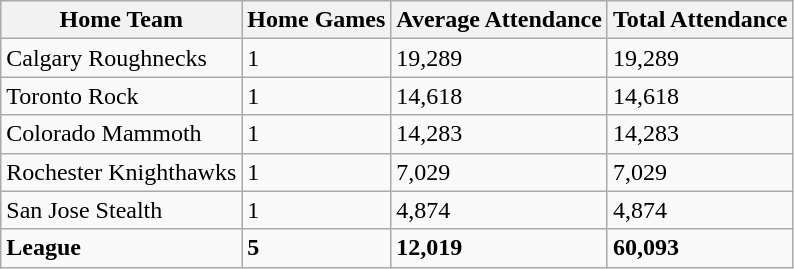<table class="wikitable sortable">
<tr>
<th>Home Team</th>
<th>Home Games</th>
<th>Average Attendance</th>
<th>Total Attendance</th>
</tr>
<tr>
<td>Calgary Roughnecks</td>
<td>1</td>
<td>19,289</td>
<td>19,289</td>
</tr>
<tr>
<td>Toronto Rock</td>
<td>1</td>
<td>14,618</td>
<td>14,618</td>
</tr>
<tr>
<td>Colorado Mammoth</td>
<td>1</td>
<td>14,283</td>
<td>14,283</td>
</tr>
<tr>
<td>Rochester Knighthawks</td>
<td>1</td>
<td>7,029</td>
<td>7,029</td>
</tr>
<tr>
<td>San Jose Stealth</td>
<td>1</td>
<td>4,874</td>
<td>4,874</td>
</tr>
<tr class="sortbottom">
<td><strong>League</strong></td>
<td><strong>5</strong></td>
<td><strong>12,019</strong></td>
<td><strong>60,093</strong></td>
</tr>
</table>
